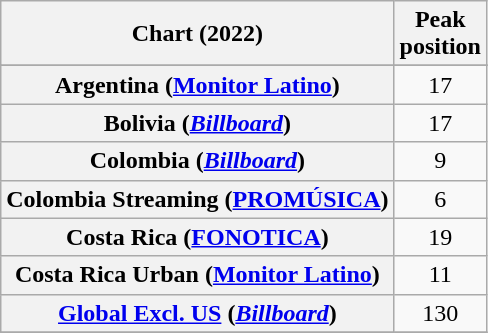<table class="wikitable sortable plainrowheaders" style="text-align:center">
<tr>
<th scope="col">Chart (2022)</th>
<th scope="col">Peak<br>position</th>
</tr>
<tr>
</tr>
<tr>
<th scope="row">Argentina (<a href='#'>Monitor Latino</a>)</th>
<td>17</td>
</tr>
<tr>
<th scope="row">Bolivia (<em><a href='#'>Billboard</a></em>)</th>
<td>17</td>
</tr>
<tr>
<th scope="row">Colombia (<em><a href='#'>Billboard</a></em>)</th>
<td>9</td>
</tr>
<tr>
<th scope="row">Colombia Streaming (<a href='#'>PROMÚSICA</a>)</th>
<td>6</td>
</tr>
<tr>
<th scope="row">Costa Rica (<a href='#'>FONOTICA</a>)</th>
<td>19</td>
</tr>
<tr>
<th scope="row">Costa Rica Urban (<a href='#'>Monitor Latino</a>)</th>
<td>11</td>
</tr>
<tr>
<th scope="row"><a href='#'>Global Excl. US</a> (<em><a href='#'>Billboard</a></em>)</th>
<td>130</td>
</tr>
<tr>
</tr>
</table>
